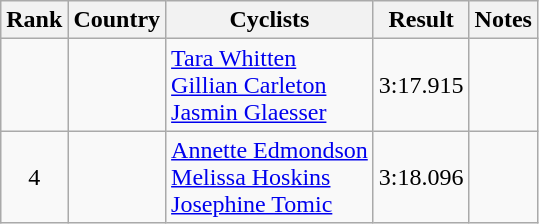<table class="wikitable sortable" style="text-align:center;">
<tr>
<th>Rank</th>
<th>Country</th>
<th class="unsortable">Cyclists</th>
<th>Result</th>
<th class="unsortable">Notes</th>
</tr>
<tr>
<td></td>
<td align="left"></td>
<td align="left"><a href='#'>Tara Whitten</a><br><a href='#'>Gillian Carleton</a><br><a href='#'>Jasmin Glaesser</a></td>
<td>3:17.915</td>
<td></td>
</tr>
<tr>
<td>4</td>
<td align="left"></td>
<td align="left"><a href='#'>Annette Edmondson</a><br><a href='#'>Melissa Hoskins</a><br><a href='#'>Josephine Tomic</a></td>
<td>3:18.096</td>
<td></td>
</tr>
</table>
